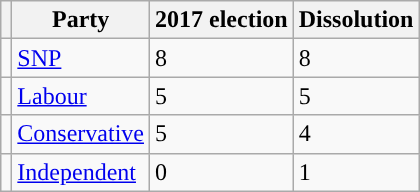<table class="wikitable">
<tr>
<th></th>
<th scope="col">Party</th>
<th scope="col">2017 election</th>
<th scope="col">Dissolution</th>
</tr>
<tr>
<td style="background-color: "></td>
<td><a href='#'>SNP</a></td>
<td>8</td>
<td>8</td>
</tr>
<tr>
<td style="background-color: "></td>
<td><a href='#'>Labour</a></td>
<td>5</td>
<td>5</td>
</tr>
<tr>
<td style="background-color: "></td>
<td><a href='#'>Conservative</a></td>
<td>5</td>
<td>4</td>
</tr>
<tr>
<td style="background-color: "></td>
<td><a href='#'>Independent</a></td>
<td>0</td>
<td>1</td>
</tr>
</table>
